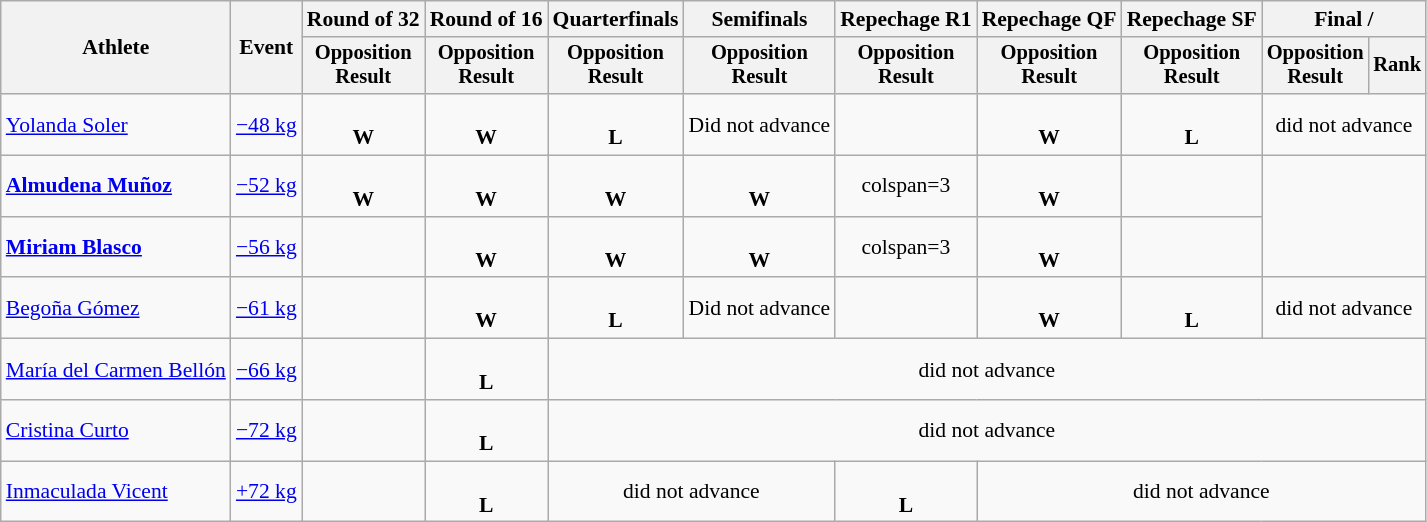<table class="wikitable" style="font-size:90%">
<tr>
<th rowspan="2">Athlete</th>
<th rowspan="2">Event</th>
<th>Round of 32</th>
<th>Round of 16</th>
<th>Quarterfinals</th>
<th>Semifinals</th>
<th>Repechage R1</th>
<th>Repechage QF</th>
<th>Repechage SF</th>
<th colspan=2>Final / </th>
</tr>
<tr style="font-size:95%">
<th>Opposition<br>Result</th>
<th>Opposition<br>Result</th>
<th>Opposition<br>Result</th>
<th>Opposition<br>Result</th>
<th>Opposition<br>Result</th>
<th>Opposition<br>Result</th>
<th>Opposition<br>Result</th>
<th>Opposition<br>Result</th>
<th>Rank</th>
</tr>
<tr align=center>
<td align=left><a href='#'>Yolanda Soler</a></td>
<td align=left><a href='#'>−48 kg</a></td>
<td><br><strong>W</strong></td>
<td><br><strong>W</strong></td>
<td><br><strong>L</strong></td>
<td>Did not advance</td>
<td></td>
<td><br><strong>W</strong></td>
<td><br><strong>L</strong></td>
<td colspan=2>did not advance</td>
</tr>
<tr align=center>
<td align=left><strong><a href='#'>Almudena Muñoz</a></strong></td>
<td align=left><a href='#'>−52 kg</a></td>
<td><br><strong>W</strong></td>
<td><br><strong>W</strong></td>
<td><br><strong>W</strong></td>
<td><br><strong>W</strong></td>
<td>colspan=3 </td>
<td><br><strong>W</strong></td>
<td></td>
</tr>
<tr align=center>
<td align=left><strong><a href='#'>Miriam Blasco</a></strong></td>
<td align=left><a href='#'>−56 kg</a></td>
<td></td>
<td><br><strong>W</strong></td>
<td><br><strong>W</strong></td>
<td><br><strong>W</strong></td>
<td>colspan=3 </td>
<td><br><strong>W</strong></td>
<td></td>
</tr>
<tr align=center>
<td align=left><a href='#'>Begoña Gómez</a></td>
<td align=left><a href='#'>−61 kg</a></td>
<td></td>
<td><br><strong>W</strong></td>
<td><br><strong>L</strong></td>
<td>Did not advance</td>
<td></td>
<td><br><strong>W</strong></td>
<td><br><strong>L</strong></td>
<td colspan=2>did not advance</td>
</tr>
<tr align=center>
<td align=left><a href='#'>María del Carmen Bellón</a></td>
<td align=left><a href='#'>−66 kg</a></td>
<td></td>
<td><br><strong>L</strong></td>
<td colspan=7>did not advance</td>
</tr>
<tr align=center>
<td align=left><a href='#'>Cristina Curto</a></td>
<td align=left><a href='#'>−72 kg</a></td>
<td></td>
<td><br><strong>L</strong></td>
<td colspan=7>did not advance</td>
</tr>
<tr align=center>
<td align=left><a href='#'>Inmaculada Vicent</a></td>
<td align=left><a href='#'>+72 kg</a></td>
<td></td>
<td><br><strong>L</strong></td>
<td colspan=2>did not advance</td>
<td><br><strong>L</strong></td>
<td colspan=4>did not advance</td>
</tr>
</table>
